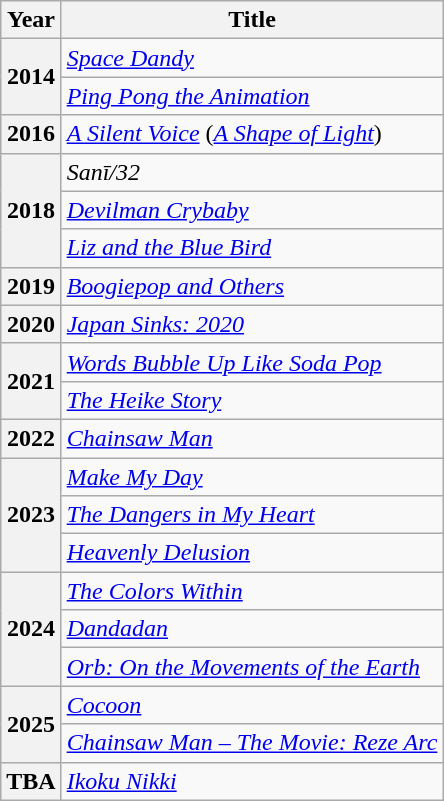<table class="wikitable">
<tr>
<th>Year</th>
<th>Title</th>
</tr>
<tr>
<th rowspan="2">2014</th>
<td><em><a href='#'>Space Dandy</a></em></td>
</tr>
<tr>
<td><em><a href='#'>Ping Pong the Animation</a></em></td>
</tr>
<tr>
<th>2016</th>
<td><em><a href='#'>A Silent Voice</a></em> (<em><a href='#'>A Shape of Light</a></em>)</td>
</tr>
<tr>
<th rowspan="3">2018</th>
<td><em>Sanī/32</em></td>
</tr>
<tr>
<td><em><a href='#'>Devilman Crybaby</a></em></td>
</tr>
<tr>
<td><em><a href='#'>Liz and the Blue Bird</a></em></td>
</tr>
<tr>
<th>2019</th>
<td><em><a href='#'>Boogiepop and Others</a></em></td>
</tr>
<tr>
<th>2020</th>
<td><em><a href='#'>Japan Sinks: 2020</a></em></td>
</tr>
<tr>
<th rowspan="2">2021</th>
<td><em><a href='#'>Words Bubble Up Like Soda Pop</a></em></td>
</tr>
<tr>
<td><em><a href='#'>The Heike Story</a></em></td>
</tr>
<tr>
<th>2022</th>
<td><em><a href='#'>Chainsaw Man</a></em></td>
</tr>
<tr>
<th rowspan="3">2023</th>
<td><em><a href='#'>Make My Day</a></em></td>
</tr>
<tr>
<td><em><a href='#'>The Dangers in My Heart</a></em></td>
</tr>
<tr>
<td><em><a href='#'>Heavenly Delusion</a></em></td>
</tr>
<tr>
<th rowspan="3">2024</th>
<td><em><a href='#'>The Colors Within</a></em></td>
</tr>
<tr>
<td><em><a href='#'>Dandadan</a></em></td>
</tr>
<tr>
<td><em><a href='#'>Orb: On the Movements of the Earth</a></em></td>
</tr>
<tr>
<th rowspan="2">2025</th>
<td><em><a href='#'>Cocoon</a></em></td>
</tr>
<tr>
<td><em><a href='#'>Chainsaw Man – The Movie: Reze Arc</a></em></td>
</tr>
<tr>
<th>TBA</th>
<td><em><a href='#'>Ikoku Nikki</a></em></td>
</tr>
</table>
